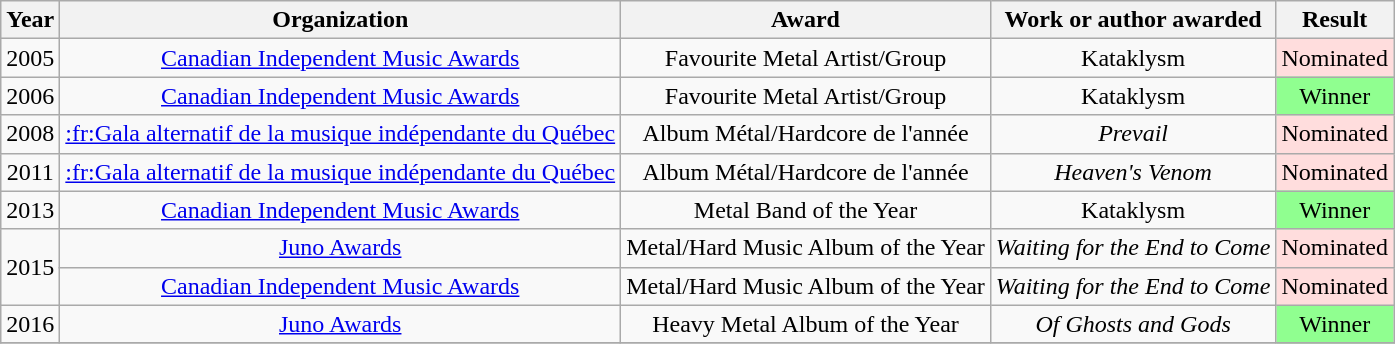<table class="wikitable plainrowheaders" style="text-align:center;">
<tr>
<th>Year</th>
<th>Organization</th>
<th>Award</th>
<th>Work or author awarded</th>
<th>Result</th>
</tr>
<tr>
<td rowspan="1">2005</td>
<td><a href='#'>Canadian Independent Music Awards</a></td>
<td>Favourite Metal Artist/Group</td>
<td>Kataklysm</td>
<td style="background:#FDD">Nominated</td>
</tr>
<tr>
<td rowspan="1">2006</td>
<td><a href='#'>Canadian Independent Music Awards</a></td>
<td>Favourite Metal Artist/Group</td>
<td>Kataklysm</td>
<td style="background:#90FF90">Winner</td>
</tr>
<tr>
<td rowspan="1">2008</td>
<td><a href='#'>:fr:Gala alternatif de la musique indépendante du Québec</a></td>
<td>Album Métal/Hardcore de l'année</td>
<td><em>Prevail</em></td>
<td style="background:#FDD">Nominated</td>
</tr>
<tr>
<td rowspan="1">2011</td>
<td><a href='#'>:fr:Gala alternatif de la musique indépendante du Québec</a></td>
<td>Album Métal/Hardcore de l'année</td>
<td><em>Heaven's Venom</em></td>
<td style="background:#FDD">Nominated</td>
</tr>
<tr>
<td rowspan="1">2013</td>
<td><a href='#'>Canadian Independent Music Awards</a></td>
<td>Metal Band of the Year</td>
<td>Kataklysm</td>
<td style="background:#90FF90">Winner</td>
</tr>
<tr>
<td rowspan="2">2015</td>
<td><a href='#'>Juno Awards</a></td>
<td>Metal/Hard Music Album of the Year</td>
<td><em>Waiting for the End to Come</em></td>
<td style="background:#FDD">Nominated</td>
</tr>
<tr>
<td><a href='#'>Canadian Independent Music Awards</a></td>
<td>Metal/Hard Music Album of the Year</td>
<td><em>Waiting for the End to Come</em></td>
<td style="background:#FDD">Nominated</td>
</tr>
<tr>
<td rowspan="1">2016</td>
<td><a href='#'>Juno Awards</a></td>
<td>Heavy Metal Album of the Year</td>
<td><em>Of Ghosts and Gods</em></td>
<td style="background:#90FF90">Winner</td>
</tr>
<tr>
</tr>
</table>
